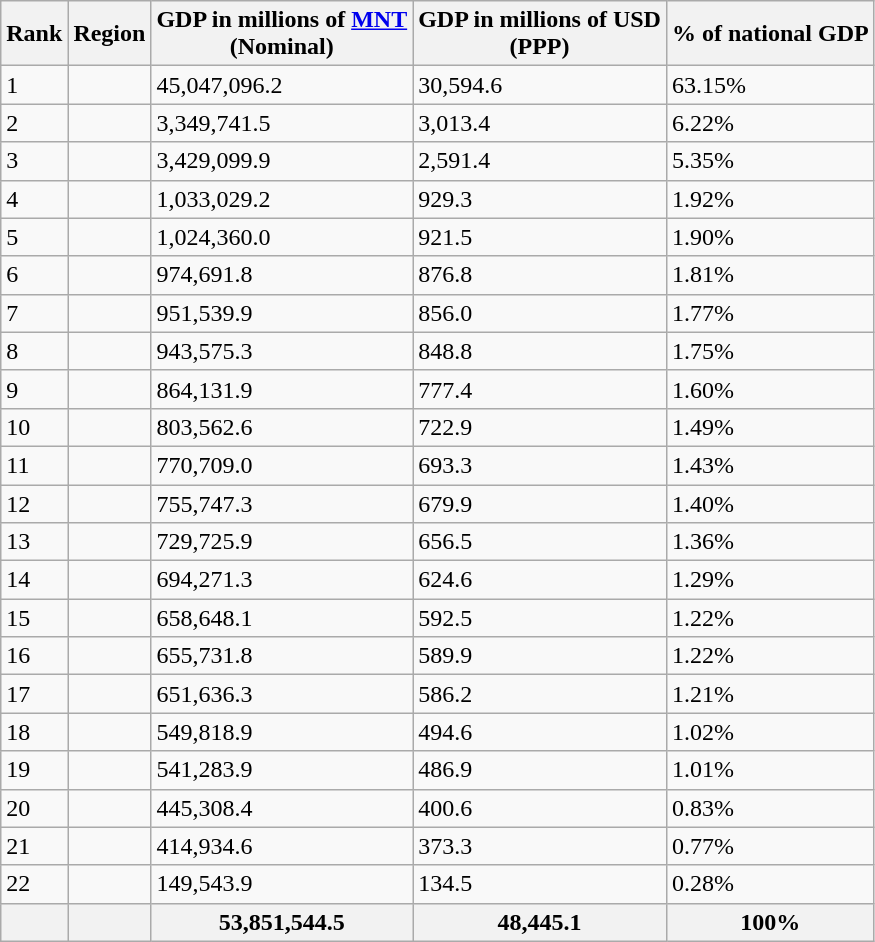<table class="wikitable sortable">
<tr>
<th>Rank</th>
<th>Region</th>
<th>GDP in millions of <a href='#'>MNT</a><br>(Nominal)</th>
<th>GDP in millions of USD<br>(PPP)</th>
<th>% of national GDP</th>
</tr>
<tr>
<td>1</td>
<td></td>
<td>45,047,096.2</td>
<td>30,594.6</td>
<td>63.15%</td>
</tr>
<tr>
<td>2</td>
<td></td>
<td>3,349,741.5</td>
<td>3,013.4</td>
<td>6.22%</td>
</tr>
<tr>
<td>3</td>
<td></td>
<td>3,429,099.9</td>
<td>2,591.4</td>
<td>5.35%</td>
</tr>
<tr>
<td>4</td>
<td></td>
<td>1,033,029.2</td>
<td>929.3</td>
<td>1.92%</td>
</tr>
<tr>
<td>5</td>
<td></td>
<td>1,024,360.0</td>
<td>921.5</td>
<td>1.90%</td>
</tr>
<tr>
<td>6</td>
<td></td>
<td>974,691.8</td>
<td>876.8</td>
<td>1.81%</td>
</tr>
<tr>
<td>7</td>
<td></td>
<td>951,539.9</td>
<td>856.0</td>
<td>1.77%</td>
</tr>
<tr>
<td>8</td>
<td></td>
<td>943,575.3</td>
<td>848.8</td>
<td>1.75%</td>
</tr>
<tr>
<td>9</td>
<td></td>
<td>864,131.9</td>
<td>777.4</td>
<td>1.60%</td>
</tr>
<tr>
<td>10</td>
<td></td>
<td>803,562.6</td>
<td>722.9</td>
<td>1.49%</td>
</tr>
<tr>
<td>11</td>
<td></td>
<td>770,709.0</td>
<td>693.3</td>
<td>1.43%</td>
</tr>
<tr>
<td>12</td>
<td></td>
<td>755,747.3</td>
<td>679.9</td>
<td>1.40%</td>
</tr>
<tr>
<td>13</td>
<td></td>
<td>729,725.9</td>
<td>656.5</td>
<td>1.36%</td>
</tr>
<tr>
<td>14</td>
<td></td>
<td>694,271.3</td>
<td>624.6</td>
<td>1.29%</td>
</tr>
<tr>
<td>15</td>
<td></td>
<td>658,648.1</td>
<td>592.5</td>
<td>1.22%</td>
</tr>
<tr>
<td>16</td>
<td></td>
<td>655,731.8</td>
<td>589.9</td>
<td>1.22%</td>
</tr>
<tr>
<td>17</td>
<td></td>
<td>651,636.3</td>
<td>586.2</td>
<td>1.21%</td>
</tr>
<tr>
<td>18</td>
<td></td>
<td>549,818.9</td>
<td>494.6</td>
<td>1.02%</td>
</tr>
<tr>
<td>19</td>
<td></td>
<td>541,283.9</td>
<td>486.9</td>
<td>1.01%</td>
</tr>
<tr>
<td>20</td>
<td></td>
<td>445,308.4</td>
<td>400.6</td>
<td>0.83%</td>
</tr>
<tr>
<td>21</td>
<td></td>
<td>414,934.6</td>
<td>373.3</td>
<td>0.77%</td>
</tr>
<tr>
<td>22</td>
<td></td>
<td>149,543.9</td>
<td>134.5</td>
<td>0.28%</td>
</tr>
<tr>
<th></th>
<th></th>
<th>53,851,544.5</th>
<th>48,445.1</th>
<th>100%</th>
</tr>
</table>
